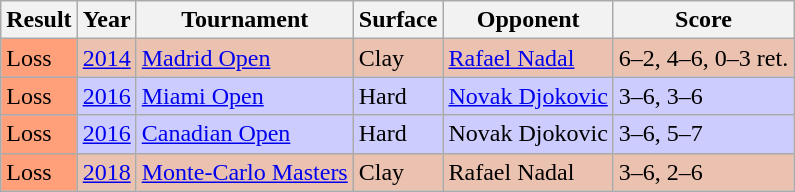<table class="sortable wikitable">
<tr>
<th>Result</th>
<th>Year</th>
<th>Tournament</th>
<th>Surface</th>
<th>Opponent</th>
<th>Score</th>
</tr>
<tr style="background:#ebc2af;">
<td bgcolor=ffa07a>Loss</td>
<td><a href='#'>2014</a></td>
<td><a href='#'>Madrid Open</a></td>
<td>Clay</td>
<td> <a href='#'>Rafael Nadal</a></td>
<td>6–2, 4–6, 0–3 ret.</td>
</tr>
<tr style="background:#ccf;">
<td bgcolor=ffa07a>Loss</td>
<td><a href='#'>2016</a></td>
<td><a href='#'>Miami Open</a></td>
<td>Hard</td>
<td> <a href='#'>Novak Djokovic</a></td>
<td>3–6, 3–6</td>
</tr>
<tr style="background:#ccf;">
<td bgcolor=ffa07a>Loss</td>
<td><a href='#'>2016</a></td>
<td><a href='#'>Canadian Open</a></td>
<td>Hard</td>
<td> Novak Djokovic</td>
<td>3–6, 5–7</td>
</tr>
<tr style="background:#ebc2af;">
<td bgcolor=ffa07a>Loss</td>
<td><a href='#'>2018</a></td>
<td><a href='#'>Monte-Carlo Masters</a></td>
<td>Clay</td>
<td> Rafael Nadal</td>
<td>3–6, 2–6</td>
</tr>
</table>
